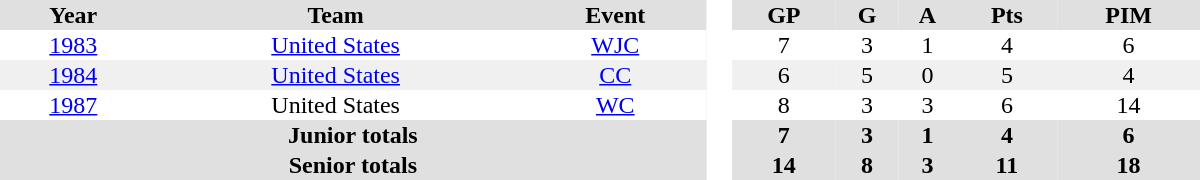<table border="0" cellpadding="1" cellspacing="0" style="text-align:center; width:50em">
<tr ALIGN="center" bgcolor="#e0e0e0">
<th>Year</th>
<th>Team</th>
<th>Event</th>
<th rowspan="99" bgcolor="#ffffff"> </th>
<th>GP</th>
<th>G</th>
<th>A</th>
<th>Pts</th>
<th>PIM</th>
</tr>
<tr>
<td><a href='#'>1983</a></td>
<td><a href='#'>United States</a></td>
<td><a href='#'>WJC</a></td>
<td>7</td>
<td>3</td>
<td>1</td>
<td>4</td>
<td>6</td>
</tr>
<tr bgcolor="#f0f0f0">
<td><a href='#'>1984</a></td>
<td><a href='#'>United States</a></td>
<td><a href='#'>CC</a></td>
<td>6</td>
<td>5</td>
<td>0</td>
<td>5</td>
<td>4</td>
</tr>
<tr>
<td><a href='#'>1987</a></td>
<td>United States</td>
<td><a href='#'>WC</a></td>
<td>8</td>
<td>3</td>
<td>3</td>
<td>6</td>
<td>14</td>
</tr>
<tr bgcolor="#e0e0e0">
<th colspan=3>Junior totals</th>
<th>7</th>
<th>3</th>
<th>1</th>
<th>4</th>
<th>6</th>
</tr>
<tr bgcolor="#e0e0e0">
<th colspan=3>Senior totals</th>
<th>14</th>
<th>8</th>
<th>3</th>
<th>11</th>
<th>18</th>
</tr>
</table>
